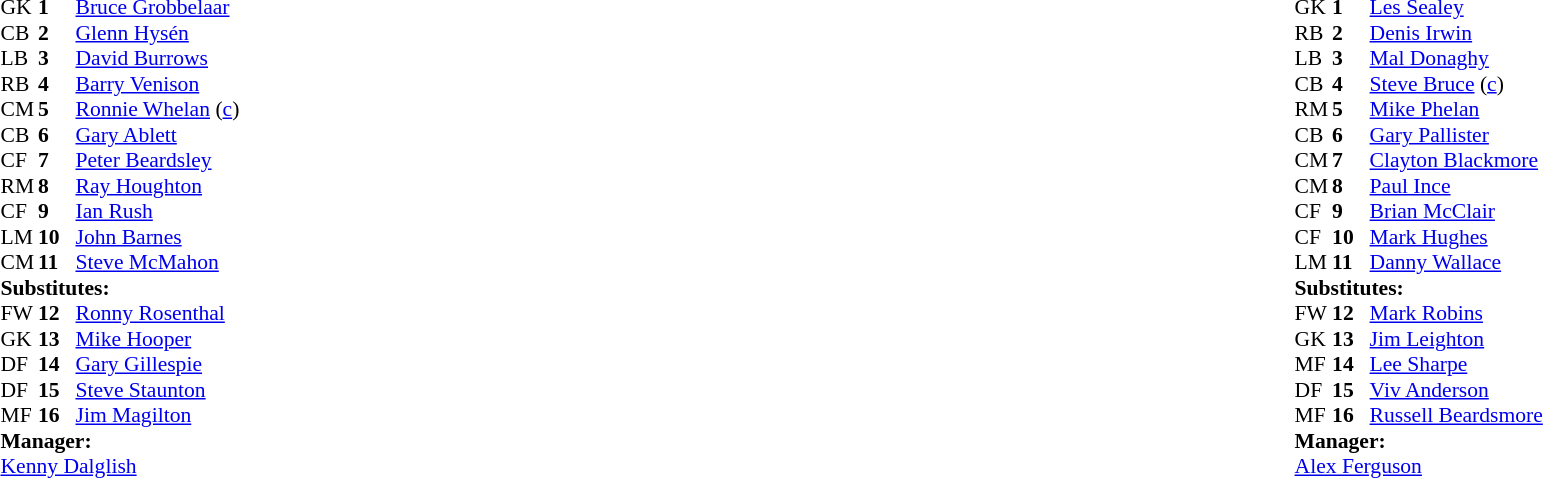<table width="100%">
<tr>
<td valign="top" width="50%"><br><table style="font-size: 90%" cellspacing="0" cellpadding="0">
<tr>
<th width=25></th>
<th width=25></th>
</tr>
<tr>
<td>GK</td>
<td><strong>1</strong></td>
<td> <a href='#'>Bruce Grobbelaar</a></td>
</tr>
<tr>
<td>CB</td>
<td><strong>2</strong></td>
<td> <a href='#'>Glenn Hysén</a></td>
</tr>
<tr>
<td>LB</td>
<td><strong>3</strong></td>
<td> <a href='#'>David Burrows</a></td>
</tr>
<tr>
<td>RB</td>
<td><strong>4</strong></td>
<td> <a href='#'>Barry Venison</a></td>
</tr>
<tr>
<td>CM</td>
<td><strong>5</strong></td>
<td> <a href='#'>Ronnie Whelan</a> (<a href='#'>c</a>)</td>
</tr>
<tr>
<td>CB</td>
<td><strong>6</strong></td>
<td> <a href='#'>Gary Ablett</a></td>
</tr>
<tr>
<td>CF</td>
<td><strong>7</strong></td>
<td> <a href='#'>Peter Beardsley</a></td>
<td></td>
<td></td>
</tr>
<tr>
<td>RM</td>
<td><strong>8</strong></td>
<td> <a href='#'>Ray Houghton</a></td>
</tr>
<tr>
<td>CF</td>
<td><strong>9</strong></td>
<td> <a href='#'>Ian Rush</a></td>
</tr>
<tr>
<td>LM</td>
<td><strong>10</strong></td>
<td> <a href='#'>John Barnes</a></td>
</tr>
<tr>
<td>CM</td>
<td><strong>11</strong></td>
<td> <a href='#'>Steve McMahon</a></td>
</tr>
<tr>
<td colspan="4"><strong>Substitutes:</strong></td>
</tr>
<tr>
<td>FW</td>
<td><strong>12</strong></td>
<td> <a href='#'>Ronny Rosenthal</a></td>
<td></td>
<td></td>
</tr>
<tr>
<td>GK</td>
<td><strong>13</strong></td>
<td> <a href='#'>Mike Hooper</a></td>
</tr>
<tr>
<td>DF</td>
<td><strong>14</strong></td>
<td> <a href='#'>Gary Gillespie</a></td>
</tr>
<tr>
<td>DF</td>
<td><strong>15</strong></td>
<td> <a href='#'>Steve Staunton</a></td>
</tr>
<tr>
<td>MF</td>
<td><strong>16</strong></td>
<td> <a href='#'>Jim Magilton</a></td>
</tr>
<tr>
<td colspan="4"><strong>Manager:</strong></td>
</tr>
<tr>
<td colspan="4"> <a href='#'>Kenny Dalglish</a></td>
</tr>
</table>
</td>
<td valign="top"></td>
<td valign="top" width="50%"><br><table style="font-size: 90%" cellspacing="0" cellpadding="0" align=center>
<tr>
<th width=25></th>
<th width=25></th>
</tr>
<tr>
<td>GK</td>
<td><strong>1</strong></td>
<td> <a href='#'>Les Sealey</a></td>
</tr>
<tr>
<td>RB</td>
<td><strong>2</strong></td>
<td> <a href='#'>Denis Irwin</a></td>
</tr>
<tr>
<td>LB</td>
<td><strong>3</strong></td>
<td> <a href='#'>Mal Donaghy</a></td>
</tr>
<tr>
<td>CB</td>
<td><strong>4</strong></td>
<td> <a href='#'>Steve Bruce</a> (<a href='#'>c</a>)</td>
</tr>
<tr>
<td>RM</td>
<td><strong>5</strong></td>
<td> <a href='#'>Mike Phelan</a></td>
</tr>
<tr>
<td>CB</td>
<td><strong>6</strong></td>
<td> <a href='#'>Gary Pallister</a></td>
</tr>
<tr>
<td>CM</td>
<td><strong>7</strong></td>
<td> <a href='#'>Clayton Blackmore</a></td>
</tr>
<tr>
<td>CM</td>
<td><strong>8</strong></td>
<td> <a href='#'>Paul Ince</a></td>
</tr>
<tr>
<td>CF</td>
<td><strong>9</strong></td>
<td> <a href='#'>Brian McClair</a></td>
</tr>
<tr>
<td>CF</td>
<td><strong>10</strong></td>
<td> <a href='#'>Mark Hughes</a></td>
</tr>
<tr>
<td>LM</td>
<td><strong>11</strong></td>
<td> <a href='#'>Danny Wallace</a></td>
<td></td>
<td></td>
</tr>
<tr>
<td colspan="4"><strong>Substitutes:</strong></td>
</tr>
<tr>
<td>FW</td>
<td><strong>12</strong></td>
<td> <a href='#'>Mark Robins</a></td>
<td></td>
<td></td>
</tr>
<tr>
<td>GK</td>
<td><strong>13</strong></td>
<td> <a href='#'>Jim Leighton</a></td>
</tr>
<tr>
<td>MF</td>
<td><strong>14</strong></td>
<td> <a href='#'>Lee Sharpe</a></td>
</tr>
<tr>
<td>DF</td>
<td><strong>15</strong></td>
<td> <a href='#'>Viv Anderson</a></td>
</tr>
<tr>
<td>MF</td>
<td><strong>16</strong></td>
<td> <a href='#'>Russell Beardsmore</a></td>
</tr>
<tr>
<td colspan="4"><strong>Manager:</strong></td>
</tr>
<tr>
<td colspan="4"> <a href='#'>Alex Ferguson</a></td>
</tr>
</table>
</td>
</tr>
</table>
